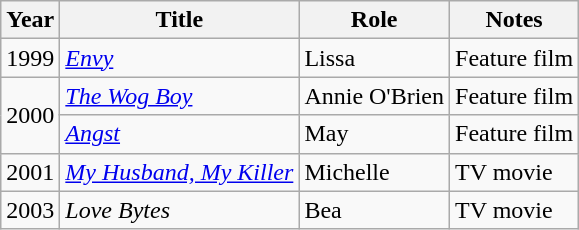<table class="wikitable sortable">
<tr>
<th>Year</th>
<th>Title</th>
<th>Role</th>
<th class="unsortable">Notes</th>
</tr>
<tr>
<td>1999</td>
<td><em><a href='#'>Envy</a></em></td>
<td>Lissa</td>
<td>Feature film</td>
</tr>
<tr>
<td rowspan="2">2000</td>
<td><em><a href='#'>The Wog Boy</a></em></td>
<td>Annie O'Brien</td>
<td>Feature film</td>
</tr>
<tr>
<td><em><a href='#'>Angst</a></em></td>
<td>May</td>
<td>Feature film</td>
</tr>
<tr>
<td>2001</td>
<td><em><a href='#'>My Husband, My Killer</a></em></td>
<td>Michelle</td>
<td>TV movie</td>
</tr>
<tr>
<td>2003</td>
<td><em>Love Bytes</em></td>
<td>Bea</td>
<td>TV movie</td>
</tr>
</table>
